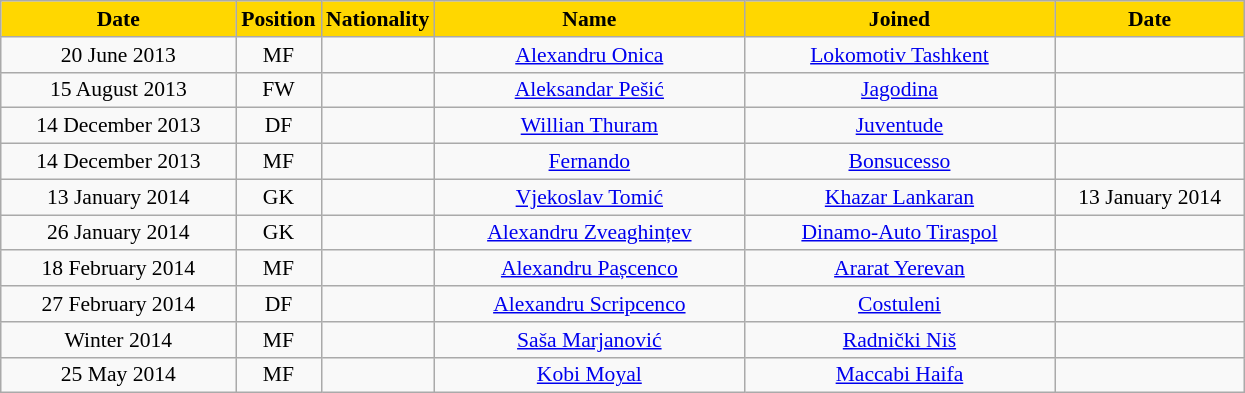<table class="wikitable"  style="text-align:center; font-size:90%; ">
<tr>
<th style="background:gold; color:black; width:150px;">Date</th>
<th style="background:gold; color:black; width:50px;">Position</th>
<th style="background:gold; color:black; width:50px;">Nationality</th>
<th style="background:gold; color:black; width:200px;">Name</th>
<th style="background:gold; color:black; width:200px;">Joined</th>
<th style="background:gold; color:black; width:120px;">Date</th>
</tr>
<tr>
<td>20 June 2013</td>
<td>MF</td>
<td></td>
<td><a href='#'>Alexandru Onica</a></td>
<td><a href='#'>Lokomotiv Tashkent</a></td>
<td></td>
</tr>
<tr>
<td>15 August 2013</td>
<td>FW</td>
<td></td>
<td><a href='#'>Aleksandar Pešić</a></td>
<td><a href='#'>Jagodina</a></td>
<td></td>
</tr>
<tr>
<td>14 December 2013</td>
<td>DF</td>
<td></td>
<td><a href='#'>Willian Thuram</a></td>
<td><a href='#'>Juventude</a></td>
<td></td>
</tr>
<tr>
<td>14 December 2013</td>
<td>MF</td>
<td></td>
<td><a href='#'>Fernando</a></td>
<td><a href='#'>Bonsucesso</a></td>
<td></td>
</tr>
<tr>
<td>13 January 2014</td>
<td>GK</td>
<td></td>
<td><a href='#'>Vjekoslav Tomić</a></td>
<td><a href='#'>Khazar Lankaran</a></td>
<td>13 January 2014</td>
</tr>
<tr>
<td>26 January 2014</td>
<td>GK</td>
<td></td>
<td><a href='#'>Alexandru Zveaghințev</a></td>
<td><a href='#'>Dinamo-Auto Tiraspol</a></td>
<td></td>
</tr>
<tr>
<td>18 February 2014</td>
<td>MF</td>
<td></td>
<td><a href='#'>Alexandru Pașcenco</a></td>
<td><a href='#'>Ararat Yerevan</a></td>
<td></td>
</tr>
<tr>
<td>27 February 2014</td>
<td>DF</td>
<td></td>
<td><a href='#'>Alexandru Scripcenco</a></td>
<td><a href='#'>Costuleni</a></td>
<td></td>
</tr>
<tr>
<td>Winter 2014</td>
<td>MF</td>
<td></td>
<td><a href='#'>Saša Marjanović</a></td>
<td><a href='#'>Radnički Niš</a></td>
<td></td>
</tr>
<tr>
<td>25 May 2014</td>
<td>MF</td>
<td></td>
<td><a href='#'>Kobi Moyal</a></td>
<td><a href='#'>Maccabi Haifa</a></td>
<td></td>
</tr>
</table>
